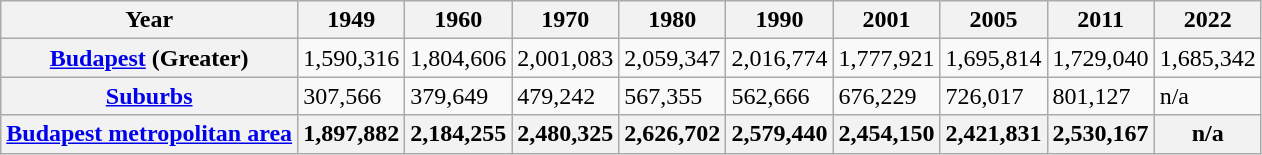<table class="wikitable">
<tr>
<th>Year</th>
<th>1949</th>
<th>1960</th>
<th>1970</th>
<th>1980</th>
<th>1990</th>
<th>2001</th>
<th>2005</th>
<th>2011</th>
<th>2022</th>
</tr>
<tr>
<th><a href='#'>Budapest</a> (Greater)</th>
<td>1,590,316</td>
<td> 1,804,606</td>
<td> 2,001,083</td>
<td> 2,059,347</td>
<td> 2,016,774</td>
<td> 1,777,921</td>
<td> 1,695,814</td>
<td> 1,729,040</td>
<td> 1,685,342</td>
</tr>
<tr>
<th><a href='#'>Suburbs</a></th>
<td>307,566</td>
<td> 379,649</td>
<td> 479,242</td>
<td> 567,355</td>
<td> 562,666</td>
<td> 676,229</td>
<td> 726,017</td>
<td> 801,127</td>
<td>n/a</td>
</tr>
<tr>
<th><a href='#'>Budapest metropolitan area</a></th>
<th>1,897,882</th>
<th> 2,184,255</th>
<th> 2,480,325</th>
<th> 2,626,702</th>
<th> 2,579,440</th>
<th> 2,454,150</th>
<th> 2,421,831</th>
<th> 2,530,167</th>
<th>n/a</th>
</tr>
</table>
